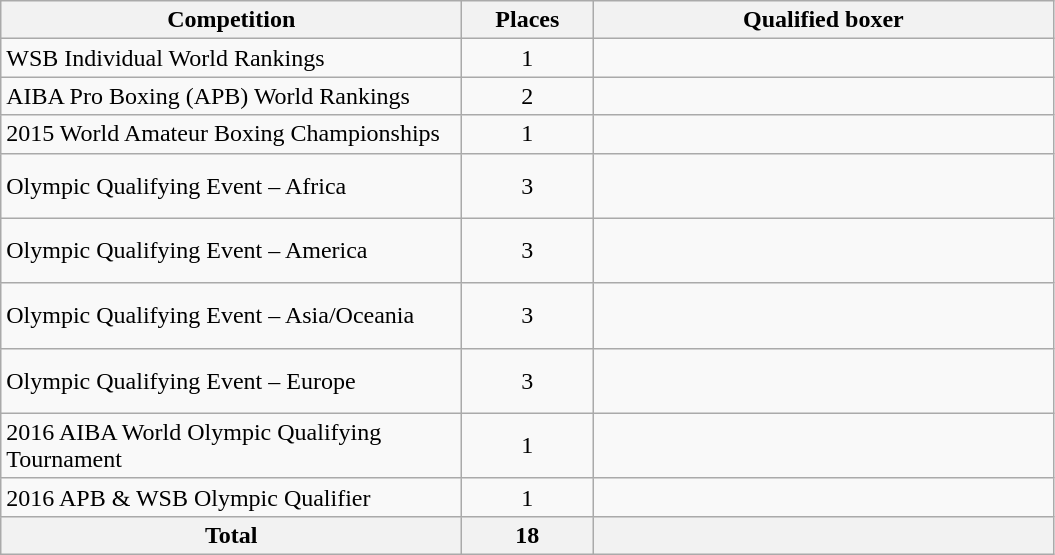<table class=wikitable>
<tr>
<th width=300>Competition</th>
<th width=80>Places</th>
<th width=300>Qualified boxer</th>
</tr>
<tr>
<td>WSB Individual World Rankings</td>
<td align="center">1</td>
<td></td>
</tr>
<tr>
<td>AIBA Pro Boxing (APB) World Rankings</td>
<td align="center">2</td>
<td><br></td>
</tr>
<tr>
<td>2015 World Amateur Boxing Championships</td>
<td align="center">1</td>
<td></td>
</tr>
<tr>
<td>Olympic Qualifying Event – Africa</td>
<td align="center">3</td>
<td><br><br></td>
</tr>
<tr>
<td>Olympic Qualifying Event – America</td>
<td align="center">3</td>
<td><br><br></td>
</tr>
<tr>
<td>Olympic Qualifying Event – Asia/Oceania</td>
<td align="center">3</td>
<td><br><br></td>
</tr>
<tr>
<td>Olympic Qualifying Event – Europe</td>
<td align="center">3</td>
<td><br><br></td>
</tr>
<tr>
<td>2016 AIBA World Olympic Qualifying Tournament</td>
<td align="center">1</td>
<td></td>
</tr>
<tr>
<td>2016 APB & WSB Olympic Qualifier</td>
<td align="center">1</td>
<td></td>
</tr>
<tr>
<th>Total</th>
<th>18</th>
<th></th>
</tr>
</table>
